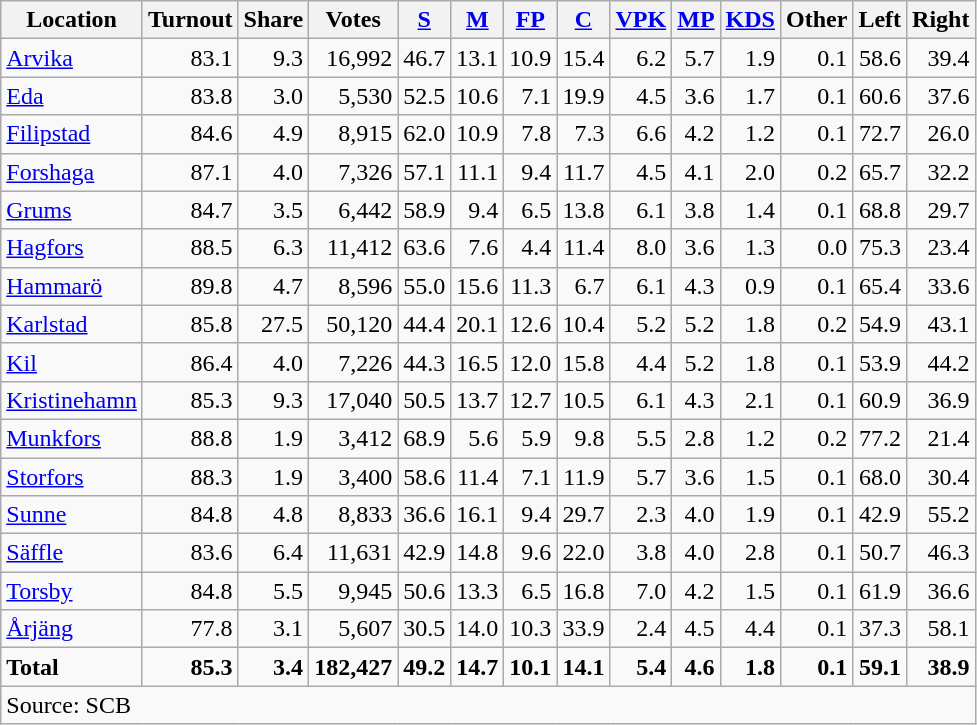<table class="wikitable sortable" style=text-align:right>
<tr>
<th>Location</th>
<th>Turnout</th>
<th>Share</th>
<th>Votes</th>
<th><a href='#'>S</a></th>
<th><a href='#'>M</a></th>
<th><a href='#'>FP</a></th>
<th><a href='#'>C</a></th>
<th><a href='#'>VPK</a></th>
<th><a href='#'>MP</a></th>
<th><a href='#'>KDS</a></th>
<th>Other</th>
<th>Left</th>
<th>Right</th>
</tr>
<tr>
<td align=left><a href='#'>Arvika</a></td>
<td>83.1</td>
<td>9.3</td>
<td>16,992</td>
<td>46.7</td>
<td>13.1</td>
<td>10.9</td>
<td>15.4</td>
<td>6.2</td>
<td>5.7</td>
<td>1.9</td>
<td>0.1</td>
<td>58.6</td>
<td>39.4</td>
</tr>
<tr>
<td align=left><a href='#'>Eda</a></td>
<td>83.8</td>
<td>3.0</td>
<td>5,530</td>
<td>52.5</td>
<td>10.6</td>
<td>7.1</td>
<td>19.9</td>
<td>4.5</td>
<td>3.6</td>
<td>1.7</td>
<td>0.1</td>
<td>60.6</td>
<td>37.6</td>
</tr>
<tr>
<td align=left><a href='#'>Filipstad</a></td>
<td>84.6</td>
<td>4.9</td>
<td>8,915</td>
<td>62.0</td>
<td>10.9</td>
<td>7.8</td>
<td>7.3</td>
<td>6.6</td>
<td>4.2</td>
<td>1.2</td>
<td>0.1</td>
<td>72.7</td>
<td>26.0</td>
</tr>
<tr>
<td align=left><a href='#'>Forshaga</a></td>
<td>87.1</td>
<td>4.0</td>
<td>7,326</td>
<td>57.1</td>
<td>11.1</td>
<td>9.4</td>
<td>11.7</td>
<td>4.5</td>
<td>4.1</td>
<td>2.0</td>
<td>0.2</td>
<td>65.7</td>
<td>32.2</td>
</tr>
<tr>
<td align=left><a href='#'>Grums</a></td>
<td>84.7</td>
<td>3.5</td>
<td>6,442</td>
<td>58.9</td>
<td>9.4</td>
<td>6.5</td>
<td>13.8</td>
<td>6.1</td>
<td>3.8</td>
<td>1.4</td>
<td>0.1</td>
<td>68.8</td>
<td>29.7</td>
</tr>
<tr>
<td align=left><a href='#'>Hagfors</a></td>
<td>88.5</td>
<td>6.3</td>
<td>11,412</td>
<td>63.6</td>
<td>7.6</td>
<td>4.4</td>
<td>11.4</td>
<td>8.0</td>
<td>3.6</td>
<td>1.3</td>
<td>0.0</td>
<td>75.3</td>
<td>23.4</td>
</tr>
<tr>
<td align=left><a href='#'>Hammarö</a></td>
<td>89.8</td>
<td>4.7</td>
<td>8,596</td>
<td>55.0</td>
<td>15.6</td>
<td>11.3</td>
<td>6.7</td>
<td>6.1</td>
<td>4.3</td>
<td>0.9</td>
<td>0.1</td>
<td>65.4</td>
<td>33.6</td>
</tr>
<tr>
<td align=left><a href='#'>Karlstad</a></td>
<td>85.8</td>
<td>27.5</td>
<td>50,120</td>
<td>44.4</td>
<td>20.1</td>
<td>12.6</td>
<td>10.4</td>
<td>5.2</td>
<td>5.2</td>
<td>1.8</td>
<td>0.2</td>
<td>54.9</td>
<td>43.1</td>
</tr>
<tr>
<td align=left><a href='#'>Kil</a></td>
<td>86.4</td>
<td>4.0</td>
<td>7,226</td>
<td>44.3</td>
<td>16.5</td>
<td>12.0</td>
<td>15.8</td>
<td>4.4</td>
<td>5.2</td>
<td>1.8</td>
<td>0.1</td>
<td>53.9</td>
<td>44.2</td>
</tr>
<tr>
<td align=left><a href='#'>Kristinehamn</a></td>
<td>85.3</td>
<td>9.3</td>
<td>17,040</td>
<td>50.5</td>
<td>13.7</td>
<td>12.7</td>
<td>10.5</td>
<td>6.1</td>
<td>4.3</td>
<td>2.1</td>
<td>0.1</td>
<td>60.9</td>
<td>36.9</td>
</tr>
<tr>
<td align=left><a href='#'>Munkfors</a></td>
<td>88.8</td>
<td>1.9</td>
<td>3,412</td>
<td>68.9</td>
<td>5.6</td>
<td>5.9</td>
<td>9.8</td>
<td>5.5</td>
<td>2.8</td>
<td>1.2</td>
<td>0.2</td>
<td>77.2</td>
<td>21.4</td>
</tr>
<tr>
<td align=left><a href='#'>Storfors</a></td>
<td>88.3</td>
<td>1.9</td>
<td>3,400</td>
<td>58.6</td>
<td>11.4</td>
<td>7.1</td>
<td>11.9</td>
<td>5.7</td>
<td>3.6</td>
<td>1.5</td>
<td>0.1</td>
<td>68.0</td>
<td>30.4</td>
</tr>
<tr>
<td align=left><a href='#'>Sunne</a></td>
<td>84.8</td>
<td>4.8</td>
<td>8,833</td>
<td>36.6</td>
<td>16.1</td>
<td>9.4</td>
<td>29.7</td>
<td>2.3</td>
<td>4.0</td>
<td>1.9</td>
<td>0.1</td>
<td>42.9</td>
<td>55.2</td>
</tr>
<tr>
<td align=left><a href='#'>Säffle</a></td>
<td>83.6</td>
<td>6.4</td>
<td>11,631</td>
<td>42.9</td>
<td>14.8</td>
<td>9.6</td>
<td>22.0</td>
<td>3.8</td>
<td>4.0</td>
<td>2.8</td>
<td>0.1</td>
<td>50.7</td>
<td>46.3</td>
</tr>
<tr>
<td align=left><a href='#'>Torsby</a></td>
<td>84.8</td>
<td>5.5</td>
<td>9,945</td>
<td>50.6</td>
<td>13.3</td>
<td>6.5</td>
<td>16.8</td>
<td>7.0</td>
<td>4.2</td>
<td>1.5</td>
<td>0.1</td>
<td>61.9</td>
<td>36.6</td>
</tr>
<tr>
<td align=left><a href='#'>Årjäng</a></td>
<td>77.8</td>
<td>3.1</td>
<td>5,607</td>
<td>30.5</td>
<td>14.0</td>
<td>10.3</td>
<td>33.9</td>
<td>2.4</td>
<td>4.5</td>
<td>4.4</td>
<td>0.1</td>
<td>37.3</td>
<td>58.1</td>
</tr>
<tr>
<td align=left><strong>Total</strong></td>
<td><strong>85.3</strong></td>
<td><strong>3.4</strong></td>
<td><strong>182,427</strong></td>
<td><strong>49.2</strong></td>
<td><strong>14.7</strong></td>
<td><strong>10.1</strong></td>
<td><strong>14.1</strong></td>
<td><strong>5.4</strong></td>
<td><strong>4.6</strong></td>
<td><strong>1.8</strong></td>
<td><strong>0.1</strong></td>
<td><strong>59.1</strong></td>
<td><strong>38.9</strong></td>
</tr>
<tr>
<td align=left colspan=14>Source: SCB </td>
</tr>
</table>
